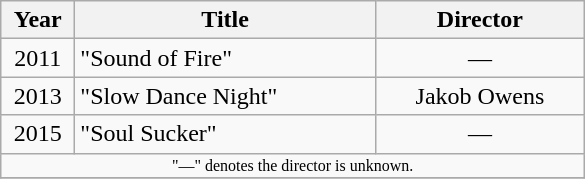<table class="wikitable" style="text-align:center;">
<tr>
<th rowspan="1" width="42">Year</th>
<th rowspan="1" width="193">Title</th>
<th rowspan="1" width="132">Director</th>
</tr>
<tr>
<td>2011</td>
<td align="left">"Sound of Fire"</td>
<td>—</td>
</tr>
<tr>
<td>2013</td>
<td align="left">"Slow Dance Night"</td>
<td>Jakob Owens</td>
</tr>
<tr>
<td>2015</td>
<td align="left">"Soul Sucker"</td>
<td>—</td>
</tr>
<tr>
<td colspan="3" style= "text-align:center; font-size:8pt;">"—" denotes the director is unknown.</td>
</tr>
<tr>
</tr>
</table>
